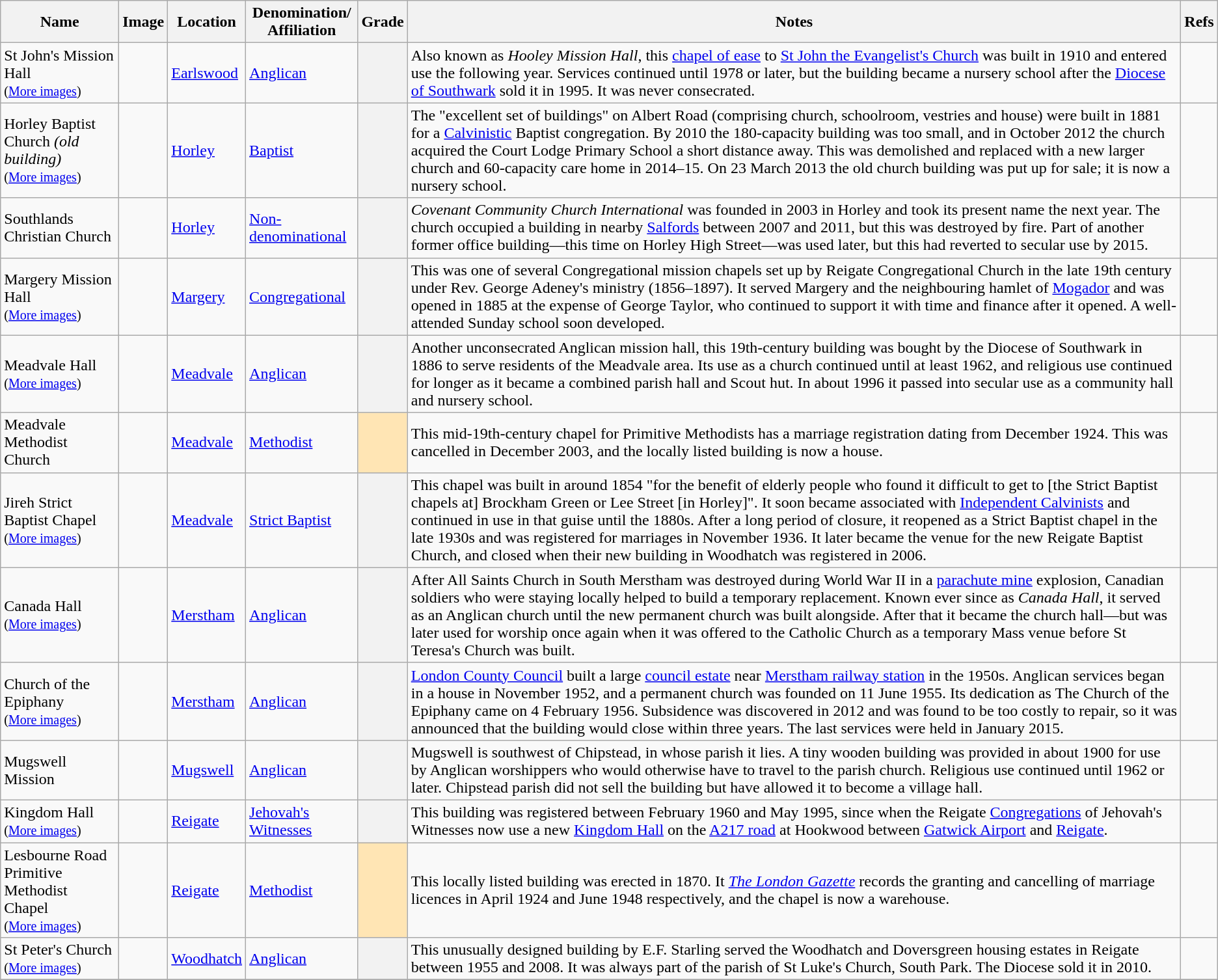<table class="wikitable sortable">
<tr>
<th align="center">Name</th>
<th align="center" class="unsortable">Image</th>
<th align="center">Location</th>
<th align="center">Denomination/<br>Affiliation</th>
<th align="center">Grade</th>
<th align="center" class="unsortable">Notes</th>
<th align="center" class="unsortable">Refs</th>
</tr>
<tr>
<td>St John's Mission Hall<br><small>(<a href='#'>More images</a>)</small></td>
<td></td>
<td><a href='#'>Earlswood</a><br></td>
<td><a href='#'>Anglican</a></td>
<th align="center"></th>
<td>Also known as <em>Hooley Mission Hall</em>, this <a href='#'>chapel of ease</a> to <a href='#'>St John the Evangelist's Church</a> was built in 1910 and entered use the following year.  Services continued until 1978 or later, but the building became a nursery school after the <a href='#'>Diocese of Southwark</a> sold it in 1995.  It was never consecrated.</td>
<td></td>
</tr>
<tr>
<td>Horley Baptist Church <em>(old building)</em><br><small>(<a href='#'>More images</a>)</small></td>
<td></td>
<td><a href='#'>Horley</a><br></td>
<td><a href='#'>Baptist</a></td>
<th align="center"></th>
<td>The "excellent set of buildings" on Albert Road (comprising church, schoolroom, vestries and house) were built in 1881 for a <a href='#'>Calvinistic</a> Baptist congregation.  By 2010 the 180-capacity building was too small, and in October 2012 the church acquired the Court Lodge Primary School a short distance away.  This was demolished and replaced with a new larger church and 60-capacity care home in 2014–15.  On 23 March 2013 the old church building was put up for sale; it is now a nursery school.</td>
<td><br><br></td>
</tr>
<tr>
<td>Southlands Christian Church</td>
<td></td>
<td><a href='#'>Horley</a><br></td>
<td><a href='#'>Non-denominational</a></td>
<th align="center"></th>
<td><em>Covenant Community Church International</em> was founded in 2003 in Horley and took its present name the next year.  The church occupied a building in nearby <a href='#'>Salfords</a> between 2007 and 2011, but this was destroyed by fire.  Part of another former office building—this time on Horley High Street—was used later, but this had reverted to secular use by 2015.</td>
<td></td>
</tr>
<tr>
<td> Margery Mission Hall<br><small>(<a href='#'>More images</a>)</small></td>
<td></td>
<td><a href='#'>Margery</a><br></td>
<td><a href='#'>Congregational</a></td>
<th align="center"></th>
<td>This was one of several Congregational mission chapels set up by Reigate Congregational Church in the late 19th century under Rev. George Adeney's ministry (1856–1897).  It served Margery and the neighbouring hamlet of <a href='#'>Mogador</a> and was opened in 1885 at the expense of George Taylor, who continued to support it with time and finance after it opened.  A well-attended Sunday school soon developed.</td>
<td></td>
</tr>
<tr>
<td>Meadvale Hall<br><small>(<a href='#'>More images</a>)</small></td>
<td></td>
<td><a href='#'>Meadvale</a><br></td>
<td><a href='#'>Anglican</a></td>
<th align="center"></th>
<td>Another unconsecrated Anglican mission hall, this 19th-century building was bought by the Diocese of Southwark in 1886 to serve residents of the Meadvale area.  Its use as a church continued until at least 1962, and religious use continued for longer as it became a combined parish hall and Scout hut.  In about 1996 it passed into secular use as a community hall and nursery school.</td>
<td></td>
</tr>
<tr>
<td>Meadvale Methodist Church</td>
<td></td>
<td><a href='#'>Meadvale</a><br></td>
<td><a href='#'>Methodist</a></td>
<th align="center" style="background-color: #FFE5B4"></th>
<td>This mid-19th-century chapel for Primitive Methodists has a marriage registration dating from December 1924.  This was cancelled in December 2003, and the locally listed building is now a house.</td>
<td><br></td>
</tr>
<tr>
<td>Jireh Strict Baptist Chapel<br><small>(<a href='#'>More images</a>)</small></td>
<td></td>
<td><a href='#'>Meadvale</a><br></td>
<td><a href='#'>Strict Baptist</a></td>
<th align="center"></th>
<td>This chapel was built in around 1854 "for the benefit of elderly people who found it difficult to get to [the Strict Baptist chapels at] Brockham Green or Lee Street [in Horley]".  It soon became associated with <a href='#'>Independent Calvinists</a> and continued in use in that guise until the 1880s.  After a long period of closure, it reopened as a Strict Baptist chapel in the late 1930s and was registered for marriages in November 1936.  It later became the venue for the new Reigate Baptist Church, and closed when their new building in Woodhatch was registered in 2006.</td>
<td><br></td>
</tr>
<tr>
<td>Canada Hall<br><small>(<a href='#'>More images</a>)</small></td>
<td></td>
<td><a href='#'>Merstham</a><br></td>
<td><a href='#'>Anglican</a></td>
<th align="center"></th>
<td>After All Saints Church in South Merstham was destroyed during World War II in a <a href='#'>parachute mine</a> explosion, Canadian soldiers who were staying locally helped to build a temporary replacement.  Known ever since as <em>Canada Hall</em>, it served as an Anglican church until the new permanent church was built alongside.  After that it became the church hall—but was later used for worship once again when it was offered to the Catholic Church as a temporary Mass venue before St Teresa's Church was built.</td>
<td></td>
</tr>
<tr>
<td>Church of the Epiphany<br><small>(<a href='#'>More images</a>)</small></td>
<td></td>
<td><a href='#'>Merstham</a><br></td>
<td><a href='#'>Anglican</a></td>
<th align="center"></th>
<td><a href='#'>London County Council</a> built a large <a href='#'>council estate</a> near <a href='#'>Merstham railway station</a> in the 1950s.  Anglican services began in a house in November 1952, and a permanent church was founded on 11 June 1955.  Its dedication as The Church of the Epiphany came on 4 February 1956.  Subsidence was discovered in 2012 and was found to be too costly to repair, so it was announced that the building would close within three years.  The last services were held in January 2015.</td>
<td><br></td>
</tr>
<tr>
<td>Mugswell Mission</td>
<td></td>
<td><a href='#'>Mugswell</a><br></td>
<td><a href='#'>Anglican</a></td>
<th align="center"></th>
<td>Mugswell is  southwest of Chipstead, in whose parish it lies.  A tiny wooden building was provided in about 1900 for use by Anglican worshippers who would otherwise have to travel to the parish church.  Religious use continued until 1962 or later.  Chipstead parish did not sell the building but have allowed it to become a village hall.</td>
<td></td>
</tr>
<tr>
<td>Kingdom Hall<br><small>(<a href='#'>More images</a>)</small></td>
<td></td>
<td><a href='#'>Reigate</a><br></td>
<td><a href='#'>Jehovah's Witnesses</a></td>
<th align="center"></th>
<td>This building was registered between February 1960 and May 1995, since when the Reigate <a href='#'>Congregations</a> of Jehovah's Witnesses now use a new <a href='#'>Kingdom Hall</a> on the <a href='#'>A217 road</a> at Hookwood between <a href='#'>Gatwick Airport</a> and <a href='#'>Reigate</a>.</td>
<td><br></td>
</tr>
<tr>
<td>Lesbourne Road Primitive Methodist Chapel<br><small>(<a href='#'>More images</a>)</small></td>
<td></td>
<td><a href='#'>Reigate</a><br></td>
<td><a href='#'>Methodist</a></td>
<th align="center" style="background-color: #FFE5B4"></th>
<td>This locally listed building was erected in 1870.  It <em><a href='#'>The London Gazette</a></em> records the granting and cancelling of marriage licences in April 1924 and June 1948 respectively, and the chapel is now a warehouse.</td>
<td><br></td>
</tr>
<tr>
<td>St Peter's Church<br><small>(<a href='#'>More images</a>)</small></td>
<td></td>
<td><a href='#'>Woodhatch</a><br></td>
<td><a href='#'>Anglican</a></td>
<th align="center"></th>
<td>This unusually designed building by E.F. Starling served the Woodhatch and Doversgreen housing estates in Reigate between 1955 and 2008.  It was always part of the parish of St Luke's Church, South Park.  The Diocese sold it in 2010.</td>
<td></td>
</tr>
<tr>
</tr>
</table>
